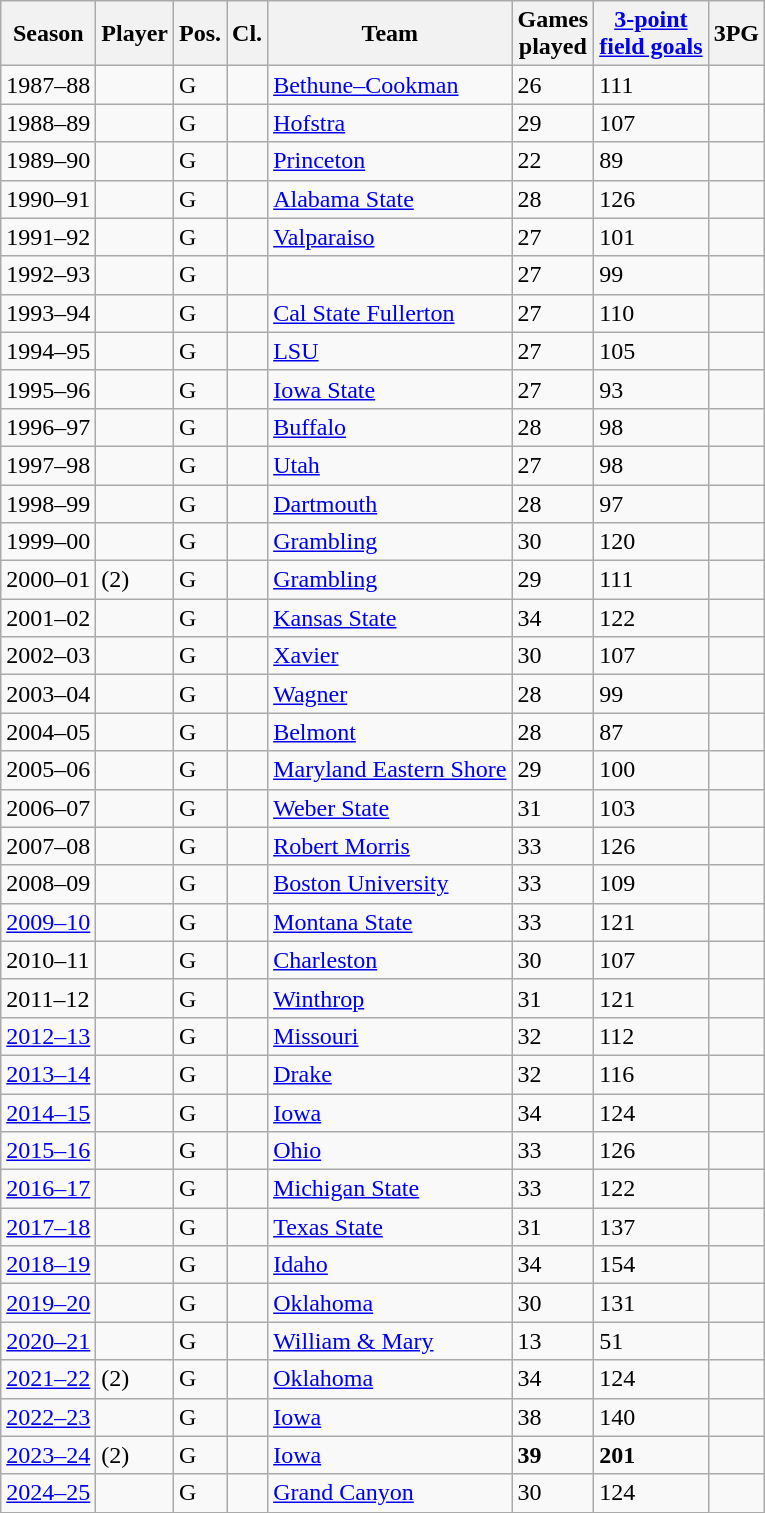<table class="wikitable sortable">
<tr>
<th>Season</th>
<th>Player</th>
<th class="unsortable">Pos.</th>
<th>Cl.</th>
<th>Team</th>
<th>Games<br>played</th>
<th><a href='#'>3-point<br>field goals</a></th>
<th>3PG</th>
</tr>
<tr>
<td>1987–88</td>
<td></td>
<td>G</td>
<td></td>
<td><a href='#'>Bethune–Cookman</a></td>
<td>26</td>
<td>111</td>
<td></td>
</tr>
<tr>
<td>1988–89</td>
<td></td>
<td>G</td>
<td></td>
<td><a href='#'>Hofstra</a></td>
<td>29</td>
<td>107</td>
<td></td>
</tr>
<tr>
<td>1989–90</td>
<td></td>
<td>G</td>
<td></td>
<td><a href='#'>Princeton</a></td>
<td>22</td>
<td>89</td>
<td></td>
</tr>
<tr>
<td>1990–91</td>
<td></td>
<td>G</td>
<td></td>
<td><a href='#'>Alabama State</a></td>
<td>28</td>
<td>126</td>
<td></td>
</tr>
<tr>
<td>1991–92</td>
<td></td>
<td>G</td>
<td></td>
<td><a href='#'>Valparaiso</a></td>
<td>27</td>
<td>101</td>
<td></td>
</tr>
<tr>
<td>1992–93</td>
<td></td>
<td>G</td>
<td></td>
<td></td>
<td>27</td>
<td>99</td>
<td></td>
</tr>
<tr>
<td>1993–94</td>
<td></td>
<td>G</td>
<td></td>
<td><a href='#'>Cal State Fullerton</a></td>
<td>27</td>
<td>110</td>
<td></td>
</tr>
<tr>
<td>1994–95</td>
<td></td>
<td>G</td>
<td></td>
<td><a href='#'>LSU</a></td>
<td>27</td>
<td>105</td>
<td></td>
</tr>
<tr>
<td>1995–96</td>
<td></td>
<td>G</td>
<td></td>
<td><a href='#'>Iowa State</a></td>
<td>27</td>
<td>93</td>
<td></td>
</tr>
<tr>
<td>1996–97</td>
<td></td>
<td>G</td>
<td></td>
<td><a href='#'>Buffalo</a></td>
<td>28</td>
<td>98</td>
<td></td>
</tr>
<tr>
<td>1997–98</td>
<td></td>
<td>G</td>
<td></td>
<td><a href='#'>Utah</a></td>
<td>27</td>
<td>98</td>
<td></td>
</tr>
<tr>
<td>1998–99</td>
<td></td>
<td>G</td>
<td></td>
<td><a href='#'>Dartmouth</a></td>
<td>28</td>
<td>97</td>
<td></td>
</tr>
<tr>
<td>1999–00</td>
<td></td>
<td>G</td>
<td></td>
<td><a href='#'>Grambling</a></td>
<td>30</td>
<td>120</td>
<td></td>
</tr>
<tr>
<td>2000–01</td>
<td> (2)</td>
<td>G</td>
<td></td>
<td><a href='#'>Grambling</a></td>
<td>29</td>
<td>111</td>
<td></td>
</tr>
<tr>
<td>2001–02</td>
<td></td>
<td>G</td>
<td></td>
<td><a href='#'>Kansas State</a></td>
<td>34</td>
<td>122</td>
<td></td>
</tr>
<tr>
<td>2002–03</td>
<td></td>
<td>G</td>
<td></td>
<td><a href='#'>Xavier</a></td>
<td>30</td>
<td>107</td>
<td></td>
</tr>
<tr>
<td>2003–04</td>
<td></td>
<td>G</td>
<td></td>
<td><a href='#'>Wagner</a></td>
<td>28</td>
<td>99</td>
<td></td>
</tr>
<tr>
<td>2004–05</td>
<td></td>
<td>G</td>
<td></td>
<td><a href='#'>Belmont</a></td>
<td>28</td>
<td>87</td>
<td></td>
</tr>
<tr>
<td>2005–06</td>
<td></td>
<td>G</td>
<td></td>
<td><a href='#'>Maryland Eastern Shore</a></td>
<td>29</td>
<td>100</td>
<td></td>
</tr>
<tr>
<td>2006–07</td>
<td></td>
<td>G</td>
<td></td>
<td><a href='#'>Weber State</a></td>
<td>31</td>
<td>103</td>
<td></td>
</tr>
<tr>
<td>2007–08</td>
<td></td>
<td>G</td>
<td></td>
<td><a href='#'>Robert Morris</a></td>
<td>33</td>
<td>126</td>
<td></td>
</tr>
<tr>
<td>2008–09</td>
<td></td>
<td>G</td>
<td></td>
<td><a href='#'>Boston University</a></td>
<td>33</td>
<td>109</td>
<td></td>
</tr>
<tr>
<td><a href='#'>2009–10</a></td>
<td></td>
<td>G</td>
<td></td>
<td><a href='#'>Montana State</a></td>
<td>33</td>
<td>121</td>
<td></td>
</tr>
<tr>
<td>2010–11</td>
<td></td>
<td>G</td>
<td></td>
<td><a href='#'>Charleston</a></td>
<td>30</td>
<td>107</td>
<td></td>
</tr>
<tr>
<td>2011–12</td>
<td></td>
<td>G</td>
<td></td>
<td><a href='#'>Winthrop</a></td>
<td>31</td>
<td>121</td>
<td></td>
</tr>
<tr>
<td><a href='#'>2012–13</a></td>
<td></td>
<td>G</td>
<td></td>
<td><a href='#'>Missouri</a></td>
<td>32</td>
<td>112</td>
<td></td>
</tr>
<tr>
<td><a href='#'>2013–14</a></td>
<td></td>
<td>G</td>
<td></td>
<td><a href='#'>Drake</a></td>
<td>32</td>
<td>116</td>
<td></td>
</tr>
<tr>
<td><a href='#'>2014–15</a></td>
<td></td>
<td>G</td>
<td></td>
<td><a href='#'>Iowa</a></td>
<td>34</td>
<td>124</td>
<td></td>
</tr>
<tr>
<td><a href='#'>2015–16</a></td>
<td></td>
<td>G</td>
<td></td>
<td><a href='#'>Ohio</a></td>
<td>33</td>
<td>126</td>
<td></td>
</tr>
<tr>
<td><a href='#'>2016–17</a></td>
<td></td>
<td>G</td>
<td></td>
<td><a href='#'>Michigan State</a></td>
<td>33</td>
<td>122</td>
<td></td>
</tr>
<tr>
<td><a href='#'>2017–18</a></td>
<td></td>
<td>G</td>
<td></td>
<td><a href='#'>Texas State</a></td>
<td>31</td>
<td>137</td>
<td></td>
</tr>
<tr>
<td><a href='#'>2018–19</a></td>
<td></td>
<td>G</td>
<td></td>
<td><a href='#'>Idaho</a></td>
<td>34</td>
<td>154</td>
<td></td>
</tr>
<tr>
<td><a href='#'>2019–20</a></td>
<td></td>
<td>G</td>
<td></td>
<td><a href='#'>Oklahoma</a></td>
<td>30</td>
<td>131</td>
<td></td>
</tr>
<tr>
<td><a href='#'>2020–21</a></td>
<td></td>
<td>G</td>
<td></td>
<td><a href='#'>William & Mary</a></td>
<td>13</td>
<td>51</td>
<td></td>
</tr>
<tr>
<td><a href='#'>2021–22</a></td>
<td> (2)</td>
<td>G</td>
<td></td>
<td><a href='#'>Oklahoma</a></td>
<td>34</td>
<td>124</td>
<td></td>
</tr>
<tr>
<td><a href='#'>2022–23</a></td>
<td></td>
<td>G</td>
<td></td>
<td><a href='#'>Iowa</a></td>
<td>38</td>
<td>140</td>
<td></td>
</tr>
<tr>
<td><a href='#'>2023–24</a></td>
<td> (2)</td>
<td>G</td>
<td></td>
<td><a href='#'>Iowa</a></td>
<td><strong>39</strong></td>
<td><strong>201</strong></td>
<td><strong></strong></td>
</tr>
<tr>
<td><a href='#'>2024–25</a></td>
<td></td>
<td>G</td>
<td></td>
<td><a href='#'>Grand Canyon</a></td>
<td>30</td>
<td>124</td>
<td></td>
</tr>
</table>
